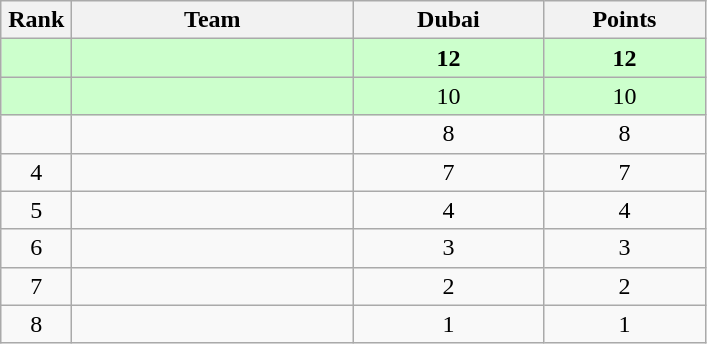<table class="wikitable" style="text-align: center;">
<tr>
<th width=40>Rank</th>
<th width=180>Team</th>
<th width=120>Dubai</th>
<th width=100>Points</th>
</tr>
<tr bgcolor=ccffcc>
<td></td>
<td align=left></td>
<td><strong>12</strong></td>
<td><strong>12</strong></td>
</tr>
<tr bgcolor=ccffcc>
<td></td>
<td align=left></td>
<td>10</td>
<td>10</td>
</tr>
<tr>
<td></td>
<td align=left></td>
<td>8</td>
<td>8</td>
</tr>
<tr>
<td>4</td>
<td align=left></td>
<td>7</td>
<td>7</td>
</tr>
<tr>
<td>5</td>
<td align=left></td>
<td>4</td>
<td>4</td>
</tr>
<tr>
<td>6</td>
<td align=left></td>
<td>3</td>
<td>3</td>
</tr>
<tr>
<td>7</td>
<td align=left></td>
<td>2</td>
<td>2</td>
</tr>
<tr>
<td>8</td>
<td align=left></td>
<td>1</td>
<td>1</td>
</tr>
</table>
